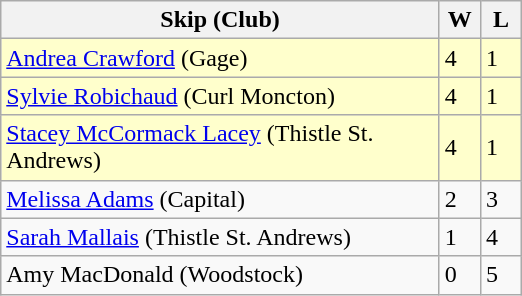<table class=wikitable>
<tr>
<th width=285>Skip (Club)</th>
<th width=20>W</th>
<th width=20>L</th>
</tr>
<tr bgcolor=#ffffcc>
<td><a href='#'>Andrea Crawford</a> (Gage)</td>
<td>4</td>
<td>1</td>
</tr>
<tr bgcolor=#ffffcc>
<td><a href='#'>Sylvie Robichaud</a> (Curl Moncton)</td>
<td>4</td>
<td>1</td>
</tr>
<tr bgcolor=#ffffcc>
<td><a href='#'>Stacey McCormack Lacey</a> (Thistle St. Andrews)</td>
<td>4</td>
<td>1</td>
</tr>
<tr>
<td><a href='#'>Melissa Adams</a> (Capital)</td>
<td>2</td>
<td>3</td>
</tr>
<tr>
<td><a href='#'>Sarah Mallais</a> (Thistle St. Andrews)</td>
<td>1</td>
<td>4</td>
</tr>
<tr>
<td>Amy MacDonald (Woodstock)</td>
<td>0</td>
<td>5</td>
</tr>
</table>
